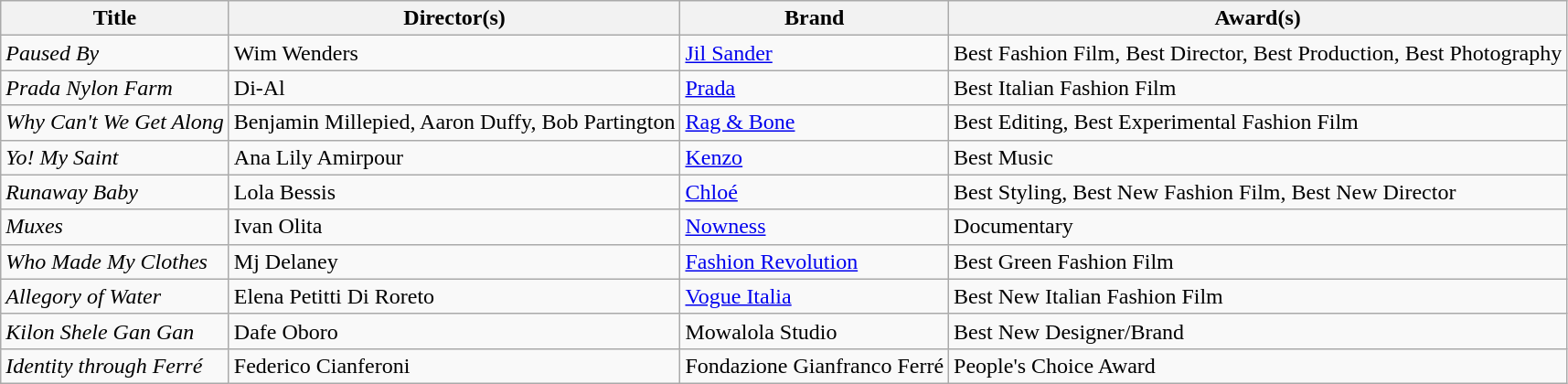<table class="wikitable">
<tr>
<th>Title</th>
<th>Director(s)</th>
<th>Brand</th>
<th>Award(s)</th>
</tr>
<tr>
<td><em>Paused By</em></td>
<td>Wim Wenders</td>
<td><a href='#'>Jil Sander</a></td>
<td>Best Fashion Film, Best Director, Best Production, Best Photography</td>
</tr>
<tr>
<td><em>Prada Nylon Farm</em></td>
<td>Di-Al</td>
<td><a href='#'>Prada</a></td>
<td>Best Italian Fashion Film</td>
</tr>
<tr>
<td><em>Why Can't We Get Along</em></td>
<td>Benjamin Millepied, Aaron Duffy, Bob Partington</td>
<td><a href='#'>Rag & Bone</a></td>
<td>Best Editing, Best Experimental Fashion Film</td>
</tr>
<tr>
<td><em>Yo! My Saint</em></td>
<td>Ana Lily Amirpour</td>
<td><a href='#'>Kenzo</a></td>
<td>Best Music</td>
</tr>
<tr>
<td><em>Runaway Baby</em></td>
<td>Lola Bessis</td>
<td><a href='#'>Chloé</a></td>
<td>Best Styling, Best New Fashion Film, Best New Director</td>
</tr>
<tr>
<td><em>Muxes</em></td>
<td>Ivan Olita</td>
<td><a href='#'>Nowness</a></td>
<td>Documentary</td>
</tr>
<tr>
<td><em>Who Made My Clothes</em></td>
<td>Mj Delaney</td>
<td><a href='#'>Fashion Revolution</a></td>
<td>Best Green Fashion Film</td>
</tr>
<tr>
<td><em>Allegory of Water</em></td>
<td>Elena Petitti Di Roreto</td>
<td><a href='#'>Vogue Italia</a></td>
<td>Best New Italian Fashion Film</td>
</tr>
<tr>
<td><em>Kilon Shele Gan Gan</em></td>
<td>Dafe Oboro</td>
<td>Mowalola Studio</td>
<td>Best New Designer/Brand</td>
</tr>
<tr>
<td><em>Identity through Ferré</em></td>
<td>Federico Cianferoni</td>
<td>Fondazione Gianfranco Ferré</td>
<td>People's Choice Award</td>
</tr>
</table>
